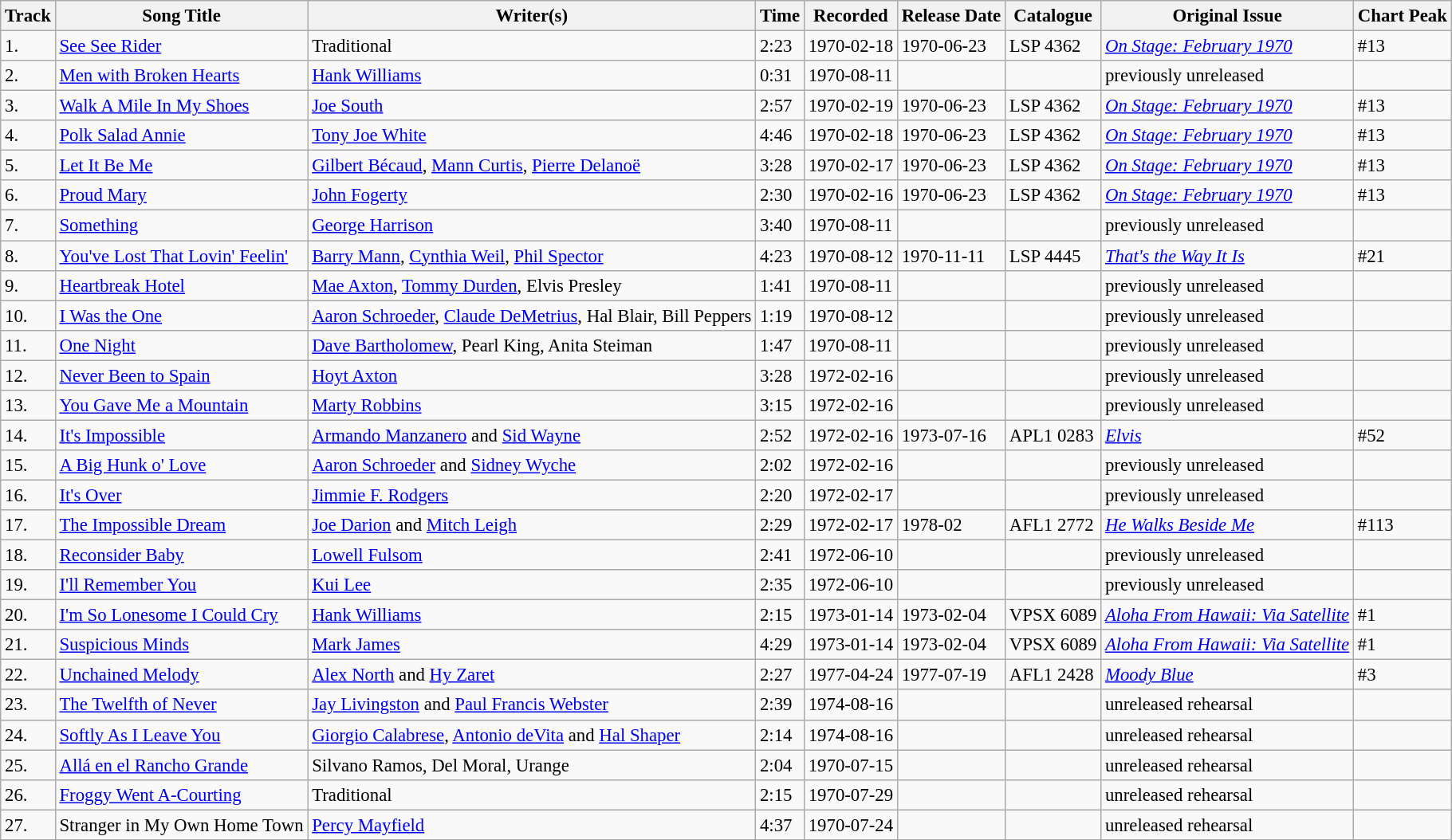<table class="wikitable" style="font-size:95%;">
<tr>
<th>Track</th>
<th>Song Title</th>
<th>Writer(s)</th>
<th>Time</th>
<th>Recorded</th>
<th>Release Date</th>
<th>Catalogue</th>
<th>Original Issue</th>
<th>Chart Peak</th>
</tr>
<tr>
<td>1.</td>
<td><a href='#'>See See Rider</a></td>
<td>Traditional</td>
<td>2:23</td>
<td>1970-02-18</td>
<td>1970-06-23</td>
<td>LSP 4362</td>
<td><em><a href='#'>On Stage: February 1970</a></em></td>
<td>#13</td>
</tr>
<tr>
<td>2.</td>
<td><a href='#'>Men with Broken Hearts</a></td>
<td><a href='#'>Hank Williams</a></td>
<td>0:31</td>
<td>1970-08-11</td>
<td></td>
<td></td>
<td>previously unreleased</td>
<td></td>
</tr>
<tr>
<td>3.</td>
<td><a href='#'>Walk A Mile In My Shoes</a></td>
<td><a href='#'>Joe South</a></td>
<td>2:57</td>
<td>1970-02-19</td>
<td>1970-06-23</td>
<td>LSP 4362</td>
<td><em><a href='#'>On Stage: February 1970</a></em></td>
<td>#13</td>
</tr>
<tr>
<td>4.</td>
<td><a href='#'>Polk Salad Annie</a></td>
<td><a href='#'>Tony Joe White</a></td>
<td>4:46</td>
<td>1970-02-18</td>
<td>1970-06-23</td>
<td>LSP 4362</td>
<td><em><a href='#'>On Stage: February 1970</a></em></td>
<td>#13</td>
</tr>
<tr>
<td>5.</td>
<td><a href='#'>Let It Be Me</a></td>
<td><a href='#'>Gilbert Bécaud</a>, <a href='#'>Mann Curtis</a>, <a href='#'>Pierre Delanoë</a></td>
<td>3:28</td>
<td>1970-02-17</td>
<td>1970-06-23</td>
<td>LSP 4362</td>
<td><em><a href='#'>On Stage: February 1970</a></em></td>
<td>#13</td>
</tr>
<tr>
<td>6.</td>
<td><a href='#'>Proud Mary</a></td>
<td><a href='#'>John Fogerty</a></td>
<td>2:30</td>
<td>1970-02-16</td>
<td>1970-06-23</td>
<td>LSP 4362</td>
<td><em><a href='#'>On Stage: February 1970</a></em></td>
<td>#13</td>
</tr>
<tr>
<td>7.</td>
<td><a href='#'>Something</a></td>
<td><a href='#'>George Harrison</a></td>
<td>3:40</td>
<td>1970-08-11</td>
<td></td>
<td></td>
<td>previously unreleased</td>
<td></td>
</tr>
<tr>
<td>8.</td>
<td><a href='#'>You've Lost That Lovin' Feelin'</a></td>
<td><a href='#'>Barry Mann</a>, <a href='#'>Cynthia Weil</a>, <a href='#'>Phil Spector</a></td>
<td>4:23</td>
<td>1970-08-12</td>
<td>1970-11-11</td>
<td>LSP 4445</td>
<td><em><a href='#'>That's the Way It Is</a></em></td>
<td>#21</td>
</tr>
<tr>
<td>9.</td>
<td><a href='#'>Heartbreak Hotel</a></td>
<td><a href='#'>Mae Axton</a>, <a href='#'>Tommy Durden</a>, Elvis Presley</td>
<td>1:41</td>
<td>1970-08-11</td>
<td></td>
<td></td>
<td>previously unreleased</td>
<td></td>
</tr>
<tr>
<td>10.</td>
<td><a href='#'>I Was the One</a></td>
<td><a href='#'>Aaron Schroeder</a>, <a href='#'>Claude DeMetrius</a>, Hal Blair, Bill Peppers</td>
<td>1:19</td>
<td>1970-08-12</td>
<td></td>
<td></td>
<td>previously unreleased</td>
<td></td>
</tr>
<tr>
<td>11.</td>
<td><a href='#'>One Night</a></td>
<td><a href='#'>Dave Bartholomew</a>, Pearl King, Anita Steiman</td>
<td>1:47</td>
<td>1970-08-11</td>
<td></td>
<td></td>
<td>previously unreleased</td>
<td></td>
</tr>
<tr>
<td>12.</td>
<td><a href='#'>Never Been to Spain</a></td>
<td><a href='#'>Hoyt Axton</a></td>
<td>3:28</td>
<td>1972-02-16</td>
<td></td>
<td></td>
<td>previously unreleased</td>
<td></td>
</tr>
<tr>
<td>13.</td>
<td><a href='#'>You Gave Me a Mountain</a></td>
<td><a href='#'>Marty Robbins</a></td>
<td>3:15</td>
<td>1972-02-16</td>
<td></td>
<td></td>
<td>previously unreleased</td>
<td></td>
</tr>
<tr>
<td>14.</td>
<td><a href='#'>It's Impossible</a></td>
<td><a href='#'>Armando Manzanero</a> and <a href='#'>Sid Wayne</a></td>
<td>2:52</td>
<td>1972-02-16</td>
<td>1973-07-16</td>
<td>APL1 0283</td>
<td><em><a href='#'>Elvis</a></em></td>
<td>#52</td>
</tr>
<tr>
<td>15.</td>
<td><a href='#'>A Big Hunk o' Love</a></td>
<td><a href='#'>Aaron Schroeder</a> and <a href='#'>Sidney Wyche</a></td>
<td>2:02</td>
<td>1972-02-16</td>
<td></td>
<td></td>
<td>previously unreleased</td>
<td></td>
</tr>
<tr>
<td>16.</td>
<td><a href='#'>It's Over</a></td>
<td><a href='#'>Jimmie F. Rodgers</a></td>
<td>2:20</td>
<td>1972-02-17</td>
<td></td>
<td></td>
<td>previously unreleased</td>
<td></td>
</tr>
<tr>
<td>17.</td>
<td><a href='#'>The Impossible Dream</a></td>
<td><a href='#'>Joe Darion</a> and <a href='#'>Mitch Leigh</a></td>
<td>2:29</td>
<td>1972-02-17</td>
<td>1978-02</td>
<td>AFL1 2772</td>
<td><em><a href='#'>He Walks Beside Me</a></em></td>
<td>#113</td>
</tr>
<tr>
<td>18.</td>
<td><a href='#'>Reconsider Baby</a></td>
<td><a href='#'>Lowell Fulsom</a></td>
<td>2:41</td>
<td>1972-06-10</td>
<td></td>
<td></td>
<td>previously unreleased</td>
<td></td>
</tr>
<tr>
<td>19.</td>
<td><a href='#'>I'll Remember You</a></td>
<td><a href='#'>Kui Lee</a></td>
<td>2:35</td>
<td>1972-06-10</td>
<td></td>
<td></td>
<td>previously unreleased</td>
<td></td>
</tr>
<tr>
<td>20.</td>
<td><a href='#'>I'm So Lonesome I Could Cry</a></td>
<td><a href='#'>Hank Williams</a></td>
<td>2:15</td>
<td>1973-01-14</td>
<td>1973-02-04</td>
<td>VPSX 6089</td>
<td><em><a href='#'>Aloha From Hawaii: Via Satellite</a></em></td>
<td>#1</td>
</tr>
<tr>
<td>21.</td>
<td><a href='#'>Suspicious Minds</a></td>
<td><a href='#'>Mark James</a></td>
<td>4:29</td>
<td>1973-01-14</td>
<td>1973-02-04</td>
<td>VPSX 6089</td>
<td><em><a href='#'>Aloha From Hawaii: Via Satellite</a></em></td>
<td>#1</td>
</tr>
<tr>
<td>22.</td>
<td><a href='#'>Unchained Melody</a></td>
<td><a href='#'>Alex North</a> and <a href='#'>Hy Zaret</a></td>
<td>2:27</td>
<td>1977-04-24</td>
<td>1977-07-19</td>
<td>AFL1 2428</td>
<td><em><a href='#'>Moody Blue</a></em></td>
<td>#3</td>
</tr>
<tr>
<td>23.</td>
<td><a href='#'>The Twelfth of Never</a></td>
<td><a href='#'>Jay Livingston</a> and <a href='#'>Paul Francis Webster</a></td>
<td>2:39</td>
<td>1974-08-16</td>
<td></td>
<td></td>
<td>unreleased rehearsal</td>
<td></td>
</tr>
<tr>
<td>24.</td>
<td><a href='#'>Softly As I Leave You</a></td>
<td><a href='#'>Giorgio Calabrese</a>, <a href='#'>Antonio deVita</a> and <a href='#'>Hal Shaper</a></td>
<td>2:14</td>
<td>1974-08-16</td>
<td></td>
<td></td>
<td>unreleased rehearsal</td>
<td></td>
</tr>
<tr>
<td>25.</td>
<td><a href='#'>Allá en el Rancho Grande</a></td>
<td>Silvano Ramos, Del Moral, Urange</td>
<td>2:04</td>
<td>1970-07-15</td>
<td></td>
<td></td>
<td>unreleased rehearsal</td>
<td></td>
</tr>
<tr>
<td>26.</td>
<td><a href='#'>Froggy Went A-Courting</a></td>
<td>Traditional</td>
<td>2:15</td>
<td>1970-07-29</td>
<td></td>
<td></td>
<td>unreleased rehearsal</td>
<td></td>
</tr>
<tr>
<td>27.</td>
<td>Stranger in My Own Home Town</td>
<td><a href='#'>Percy Mayfield</a></td>
<td>4:37</td>
<td>1970-07-24</td>
<td></td>
<td></td>
<td>unreleased rehearsal</td>
<td></td>
</tr>
</table>
